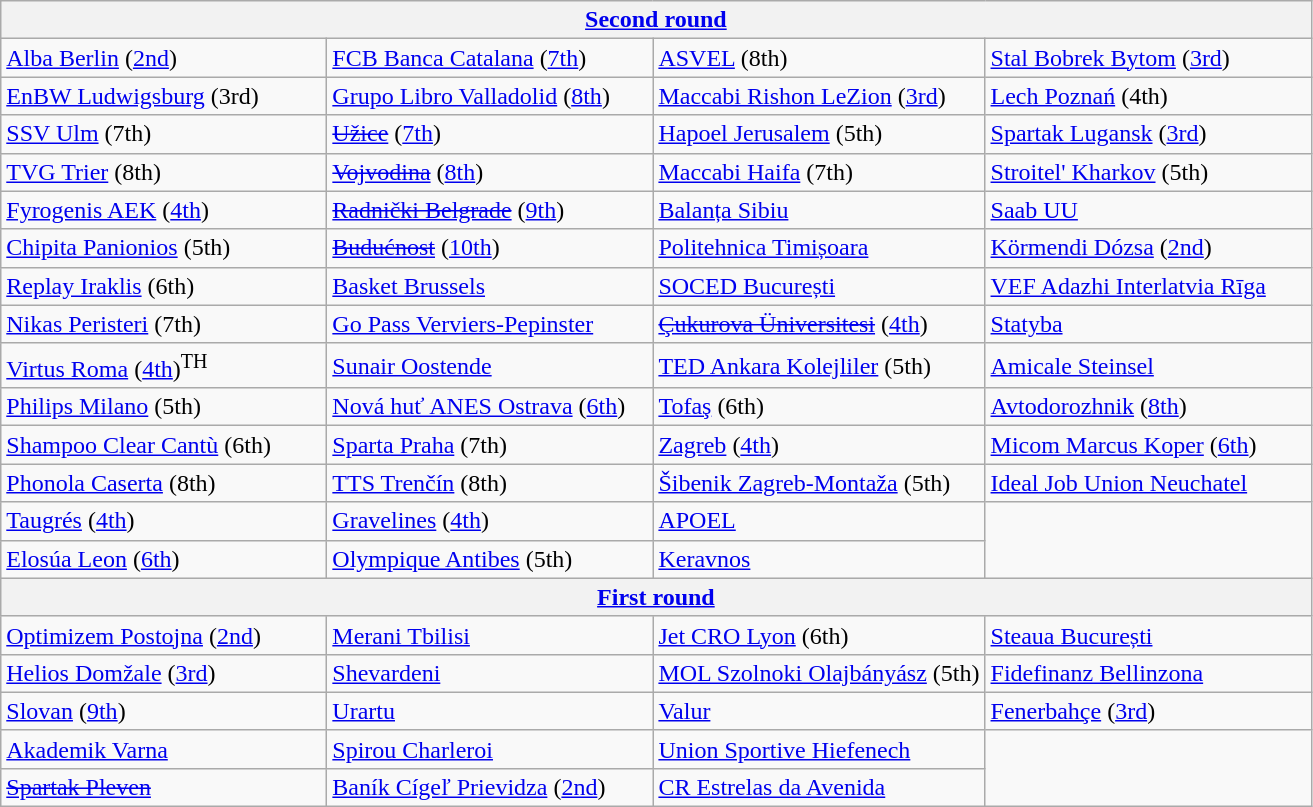<table class="wikitable" style="white-space: nowrap;">
<tr>
<th colspan="4"><a href='#'>Second round</a></th>
</tr>
<tr>
<td width="210"> <a href='#'>Alba Berlin</a> (<a href='#'>2nd</a>)</td>
<td width="210"> <a href='#'>FCB Banca Catalana</a> (<a href='#'>7th</a>)</td>
<td width="210"> <a href='#'>ASVEL</a> (8th)</td>
<td width="210"> <a href='#'>Stal Bobrek Bytom</a> (<a href='#'>3rd</a>)</td>
</tr>
<tr>
<td> <a href='#'>EnBW Ludwigsburg</a> (3rd)</td>
<td> <a href='#'>Grupo Libro Valladolid</a> (<a href='#'>8th</a>)</td>
<td> <a href='#'>Maccabi Rishon LeZion</a> (<a href='#'>3rd</a>)</td>
<td> <a href='#'>Lech Poznań</a> (4th)</td>
</tr>
<tr>
<td> <a href='#'>SSV Ulm</a> (7th)</td>
<td> <a href='#'><s>Užice</s></a> (<a href='#'>7th</a>)</td>
<td> <a href='#'>Hapoel Jerusalem</a> (5th)</td>
<td> <a href='#'>Spartak Lugansk</a> (<a href='#'>3rd</a>)</td>
</tr>
<tr>
<td> <a href='#'>TVG Trier</a> (8th)</td>
<td> <a href='#'><s>Vojvodina</s></a> (<a href='#'>8th</a>)</td>
<td> <a href='#'>Maccabi Haifa</a> (7th)</td>
<td> <a href='#'>Stroitel' Kharkov</a> (5th)</td>
</tr>
<tr>
<td> <a href='#'>Fyrogenis AEK</a> (<a href='#'>4th</a>)</td>
<td> <a href='#'><s>Radnički Belgrade</s></a> (<a href='#'>9th</a>)</td>
<td> <a href='#'>Balanța Sibiu</a></td>
<td> <a href='#'>Saab UU</a></td>
</tr>
<tr>
<td> <a href='#'>Chipita Panionios</a> (5th)</td>
<td> <a href='#'><s>Budućnost</s></a> (<a href='#'>10th</a>)</td>
<td> <a href='#'>Politehnica Timișoara</a></td>
<td> <a href='#'>Körmendi Dózsa</a> (<a href='#'>2nd</a>)</td>
</tr>
<tr>
<td> <a href='#'>Replay Iraklis</a> (6th)</td>
<td> <a href='#'>Basket Brussels</a></td>
<td> <a href='#'>SOCED București</a></td>
<td> <a href='#'>VEF Adazhi Interlatvia Rīga</a></td>
</tr>
<tr>
<td> <a href='#'>Nikas Peristeri</a> (7th)</td>
<td> <a href='#'>Go Pass Verviers-Pepinster</a></td>
<td> <a href='#'><s>Çukurova Üniversitesi</s></a> (<a href='#'>4th</a>)</td>
<td> <a href='#'>Statyba</a></td>
</tr>
<tr>
<td> <a href='#'>Virtus Roma</a> (<a href='#'>4th</a>)<sup>TH</sup></td>
<td> <a href='#'>Sunair Oostende</a></td>
<td> <a href='#'>TED Ankara Kolejliler</a> (5th)</td>
<td> <a href='#'>Amicale Steinsel</a></td>
</tr>
<tr>
<td> <a href='#'>Philips Milano</a> (5th)</td>
<td> <a href='#'>Nová huť ANES Ostrava</a> (<a href='#'>6th</a>)</td>
<td> <a href='#'>Tofaş</a> (6th)</td>
<td> <a href='#'>Avtodorozhnik</a> (<a href='#'>8th</a>)</td>
</tr>
<tr>
<td> <a href='#'>Shampoo Clear Cantù</a> (6th)</td>
<td> <a href='#'>Sparta Praha</a> (7th)</td>
<td> <a href='#'>Zagreb</a> (<a href='#'>4th</a>)</td>
<td> <a href='#'>Micom Marcus Koper</a> (<a href='#'>6th</a>)</td>
</tr>
<tr>
<td> <a href='#'>Phonola Caserta</a> (8th)</td>
<td> <a href='#'>TTS Trenčín</a> (8th)</td>
<td> <a href='#'>Šibenik Zagreb-Montaža</a> (5th)</td>
<td> <a href='#'>Ideal Job Union Neuchatel</a></td>
</tr>
<tr>
<td width="210"> <a href='#'>Taugrés</a> (<a href='#'>4th</a>)</td>
<td> <a href='#'>Gravelines</a> (<a href='#'>4th</a>)</td>
<td> <a href='#'>APOEL</a></td>
<td rowspan="2"></td>
</tr>
<tr>
<td> <a href='#'>Elosúa Leon</a> (<a href='#'>6th</a>)</td>
<td> <a href='#'>Olympique Antibes</a> (5th)</td>
<td> <a href='#'>Keravnos</a></td>
</tr>
<tr>
<th colspan="4"><a href='#'>First round</a></th>
</tr>
<tr>
<td width="210"> <a href='#'>Optimizem Postojna</a> (<a href='#'>2nd</a>)</td>
<td width="210"> <a href='#'>Merani Tbilisi</a></td>
<td width="210"> <a href='#'>Jet CRO Lyon</a> (6th)</td>
<td width="210"> <a href='#'>Steaua București</a></td>
</tr>
<tr>
<td width="210"> <a href='#'>Helios Domžale</a> (<a href='#'>3rd</a>)</td>
<td width="210"> <a href='#'>Shevardeni</a></td>
<td width="210"> <a href='#'>MOL Szolnoki Olajbányász</a> (5th)</td>
<td width="210"> <a href='#'>Fidefinanz Bellinzona</a></td>
</tr>
<tr>
<td width="210"> <a href='#'>Slovan</a> (<a href='#'>9th</a>)</td>
<td width="210"> <a href='#'>Urartu</a></td>
<td width="210"> <a href='#'>Valur</a></td>
<td width="210"> <a href='#'>Fenerbahçe</a> (<a href='#'>3rd</a>)</td>
</tr>
<tr>
<td width="210"> <a href='#'>Akademik Varna</a></td>
<td width="210"> <a href='#'>Spirou Charleroi</a></td>
<td width="210"> <a href='#'>Union Sportive Hiefenech</a></td>
<td rowspan="2" width="210"></td>
</tr>
<tr>
<td width="210"> <a href='#'><s>Spartak Pleven</s></a></td>
<td width="210"> <a href='#'>Baník Cígeľ Prievidza</a> (<a href='#'>2nd</a>)</td>
<td width="210"> <a href='#'>CR Estrelas da Avenida</a></td>
</tr>
</table>
